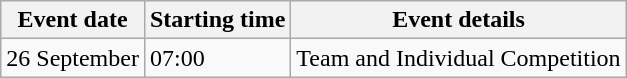<table class="wikitable">
<tr>
<th>Event date</th>
<th>Starting time</th>
<th>Event details</th>
</tr>
<tr>
<td>26 September</td>
<td>07:00</td>
<td>Team and Individual Competition</td>
</tr>
</table>
